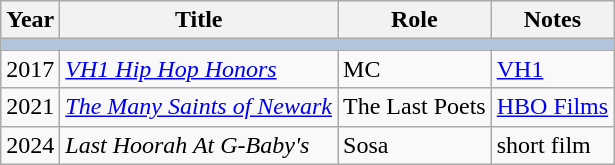<table class="wikitable">
<tr>
<th>Year</th>
<th>Title</th>
<th>Role</th>
<th>Notes</th>
</tr>
<tr>
<th style="background: #b0c4de; text-align: center;" colspan="4"></th>
</tr>
<tr>
<td>2017</td>
<td><em><a href='#'>VH1 Hip Hop Honors</a></em></td>
<td>MC</td>
<td><a href='#'>VH1</a></td>
</tr>
<tr>
<td>2021</td>
<td><em><a href='#'>The Many Saints of Newark</a></em></td>
<td>The Last Poets</td>
<td><a href='#'>HBO Films</a></td>
</tr>
<tr>
<td>2024</td>
<td><em>Last Hoorah At G-Baby's</em></td>
<td>Sosa</td>
<td>short film</td>
</tr>
</table>
